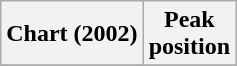<table class="wikitable">
<tr>
<th>Chart (2002)</th>
<th>Peak<br>position</th>
</tr>
<tr>
</tr>
</table>
